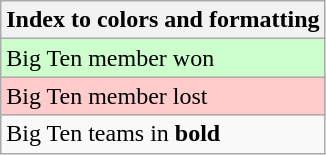<table class="wikitable">
<tr>
<th>Index to colors and formatting</th>
</tr>
<tr style="background:#cfc;">
<td>Big Ten member won</td>
</tr>
<tr style="background:#fcc;">
<td>Big Ten member lost</td>
</tr>
<tr>
<td>Big Ten teams in <strong>bold</strong></td>
</tr>
</table>
